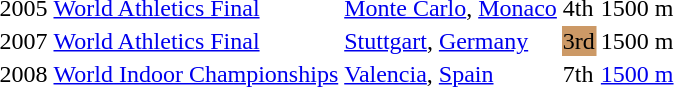<table>
<tr>
<td>2005</td>
<td><a href='#'>World Athletics Final</a></td>
<td><a href='#'>Monte Carlo</a>, <a href='#'>Monaco</a></td>
<td>4th</td>
<td>1500 m</td>
</tr>
<tr>
<td>2007</td>
<td><a href='#'>World Athletics Final</a></td>
<td><a href='#'>Stuttgart</a>, <a href='#'>Germany</a></td>
<td bgcolor=cc9966>3rd</td>
<td>1500 m</td>
</tr>
<tr>
<td>2008</td>
<td><a href='#'>World Indoor Championships</a></td>
<td><a href='#'>Valencia</a>, <a href='#'>Spain</a></td>
<td>7th</td>
<td><a href='#'>1500 m</a></td>
</tr>
</table>
